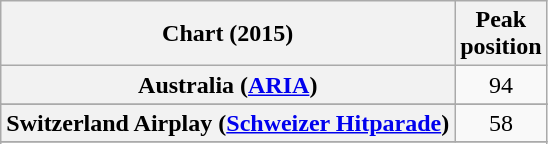<table class="wikitable plainrowheaders sortable" style="text-align:center;">
<tr>
<th>Chart (2015)</th>
<th>Peak<br>position</th>
</tr>
<tr>
<th scope="row">Australia (<a href='#'>ARIA</a>)</th>
<td>94</td>
</tr>
<tr>
</tr>
<tr>
</tr>
<tr>
<th scope="row">Switzerland Airplay (<a href='#'>Schweizer Hitparade</a>)</th>
<td>58</td>
</tr>
<tr>
</tr>
<tr>
</tr>
<tr>
</tr>
</table>
